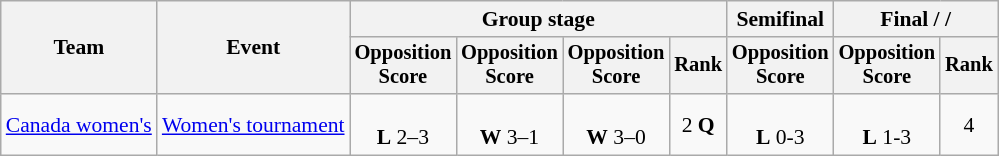<table class="wikitable" style="text-align:center; font-size:90%">
<tr>
<th rowspan=2>Team</th>
<th rowspan=2>Event</th>
<th colspan=4>Group stage</th>
<th>Semifinal</th>
<th colspan=2>Final /  / </th>
</tr>
<tr style="font-size:95%">
<th>Opposition<br>Score</th>
<th>Opposition<br>Score</th>
<th>Opposition<br>Score</th>
<th>Rank</th>
<th>Opposition<br>Score</th>
<th>Opposition<br>Score</th>
<th>Rank</th>
</tr>
<tr>
<td align=left><a href='#'>Canada women's</a></td>
<td align=left><a href='#'>Women's tournament</a></td>
<td><br><strong>L</strong> 2–3</td>
<td><br><strong>W</strong> 3–1</td>
<td><br><strong>W</strong> 3–0</td>
<td>2 <strong>Q</strong></td>
<td><br><strong>L</strong> 0-3</td>
<td><br><strong>L</strong> 1-3</td>
<td>4</td>
</tr>
</table>
